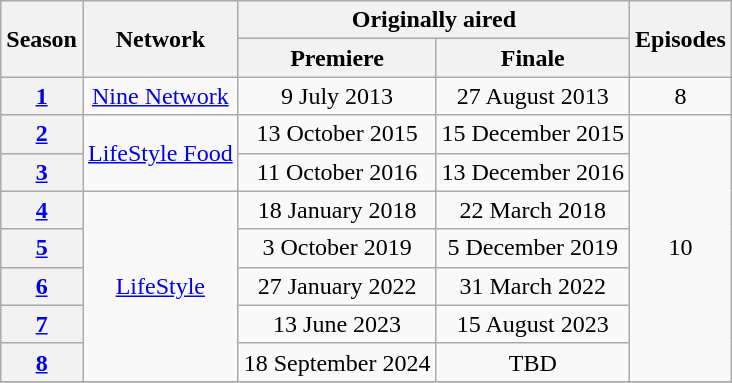<table class="wikitable" style="text-align:center;">
<tr>
<th scope="col" rowspan="2">Season</th>
<th scope="col" rowspan="2">Network</th>
<th scope="colgroup" colspan="2">Originally aired</th>
<th scope="col" rowspan="2">Episodes</th>
</tr>
<tr>
<th scope="col">Premiere</th>
<th scope="col">Finale</th>
</tr>
<tr>
<th scope="row"><a href='#'>1</a></th>
<td><a href='#'>Nine Network</a></td>
<td>9 July 2013</td>
<td>27 August 2013</td>
<td>8</td>
</tr>
<tr>
<th scope="row"><a href='#'>2</a></th>
<td rowspan="2"><a href='#'>LifeStyle Food</a></td>
<td>13 October 2015</td>
<td>15 December 2015</td>
<td rowspan="7">10</td>
</tr>
<tr>
<th scope="row"><a href='#'>3</a></th>
<td>11 October 2016</td>
<td>13 December 2016</td>
</tr>
<tr>
<th scope="row"><a href='#'>4</a></th>
<td rowspan="5"><a href='#'>LifeStyle</a></td>
<td>18 January 2018</td>
<td>22 March 2018</td>
</tr>
<tr>
<th scope="row"><a href='#'>5</a></th>
<td>3 October 2019</td>
<td>5 December 2019</td>
</tr>
<tr>
<th scope="row"><a href='#'>6</a></th>
<td>27 January 2022</td>
<td>31 March 2022</td>
</tr>
<tr>
<th scope="row"><a href='#'>7</a></th>
<td>13 June 2023</td>
<td>15 August 2023</td>
</tr>
<tr>
<th scope="row"><a href='#'>8</a></th>
<td>18 September 2024</td>
<td>TBD</td>
</tr>
<tr>
</tr>
</table>
